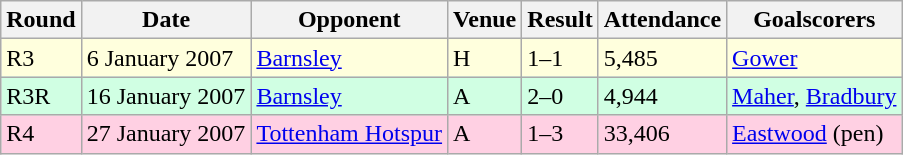<table class="wikitable">
<tr>
<th>Round</th>
<th>Date</th>
<th>Opponent</th>
<th>Venue</th>
<th>Result</th>
<th>Attendance</th>
<th>Goalscorers</th>
</tr>
<tr style="background-color: #ffffdd;">
<td>R3</td>
<td>6 January 2007</td>
<td><a href='#'>Barnsley</a></td>
<td>H</td>
<td>1–1</td>
<td>5,485</td>
<td><a href='#'>Gower</a></td>
</tr>
<tr style="background-color: #d0ffe3;">
<td>R3R</td>
<td>16 January 2007</td>
<td><a href='#'>Barnsley</a></td>
<td>A</td>
<td>2–0</td>
<td>4,944</td>
<td><a href='#'>Maher</a>, <a href='#'>Bradbury</a></td>
</tr>
<tr style="background-color: #ffd0e3;">
<td>R4</td>
<td>27 January 2007</td>
<td><a href='#'>Tottenham Hotspur</a></td>
<td>A</td>
<td>1–3</td>
<td>33,406</td>
<td><a href='#'>Eastwood</a> (pen)</td>
</tr>
</table>
